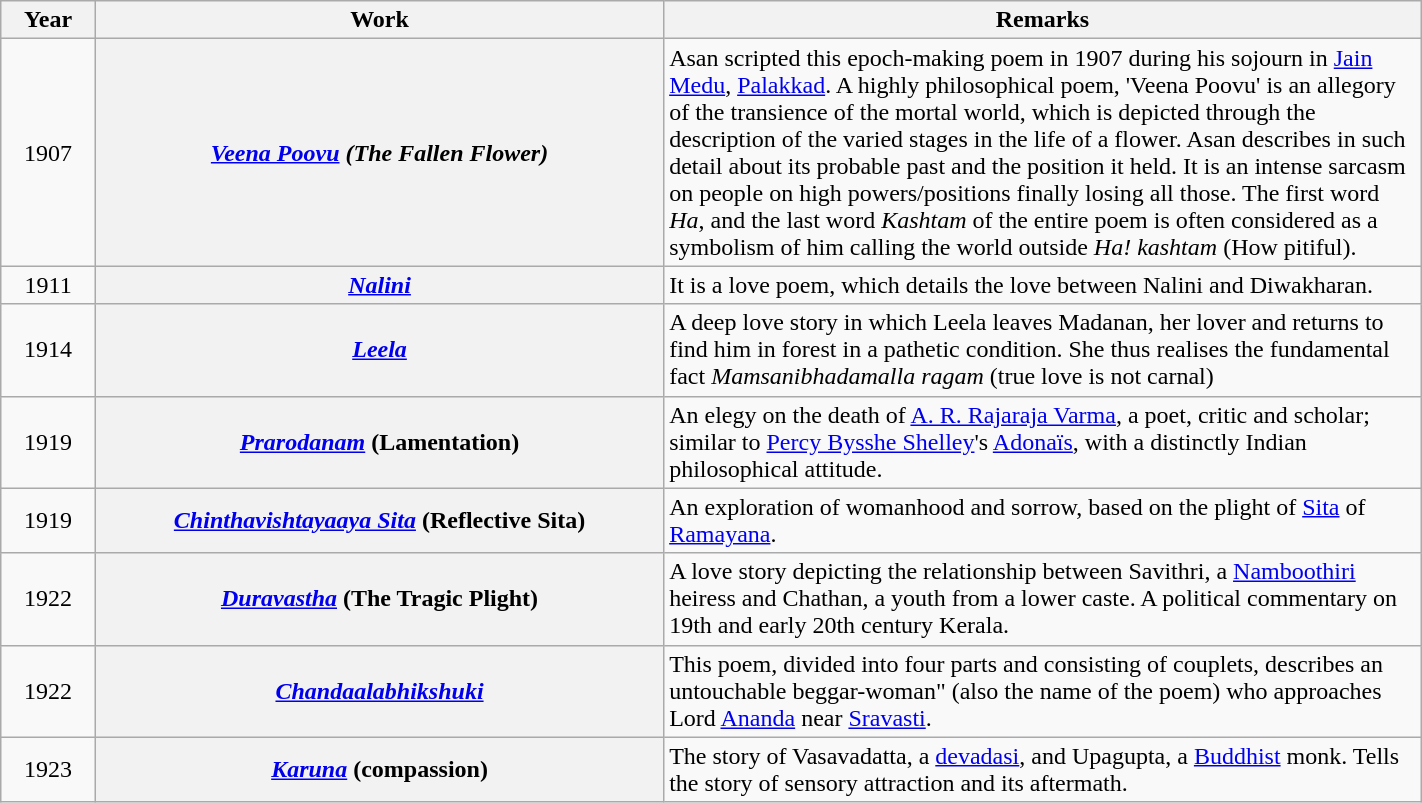<table class="wikitable plainrowheaders sortable" style="width:75%">
<tr>
<th scope="col" style="width:5%">Year</th>
<th scope="col" style="width:30%">Work</th>
<th scope="col" style="width:40%">Remarks</th>
</tr>
<tr>
<td style="text-align:center;">1907</td>
<th scope="row"><em><a href='#'>Veena Poovu</a> (The Fallen Flower)</em></th>
<td>Asan scripted this epoch-making poem in 1907 during his sojourn in <a href='#'>Jain Medu</a>, <a href='#'>Palakkad</a>. A highly philosophical poem, 'Veena Poovu' is an allegory of the transience of the mortal world, which is depicted through the description of the varied stages in the life of a flower. Asan describes in such detail about its probable past and the position it held. It is an intense sarcasm on people on high powers/positions finally losing all those. The first word <em>Ha</em>, and the last word <em>Kashtam</em> of the entire poem is often considered as a symbolism of him calling the world outside <em>Ha! kashtam</em> (How pitiful).</td>
</tr>
<tr>
<td style="text-align:center;">1911</td>
<th scope="row"><em><a href='#'>Nalini</a></em></th>
<td>It is a love poem, which details the love between Nalini and Diwakharan.</td>
</tr>
<tr>
<td style="text-align:center;">1914</td>
<th scope="row"><em><a href='#'>Leela</a></em></th>
<td>A deep love story in which Leela leaves Madanan, her lover and returns to find him in forest in a pathetic condition. She thus realises the fundamental fact  <em>Mamsanibhadamalla ragam</em> (true love is not carnal)</td>
</tr>
<tr>
<td style="text-align:center;">1919</td>
<th scope="row"><em><a href='#'>Prarodanam</a></em> (Lamentation)</th>
<td>An elegy on the death of <a href='#'>A. R. Rajaraja Varma</a>, a poet, critic and scholar; similar to <a href='#'>Percy Bysshe Shelley</a>'s <a href='#'>Adonaïs</a>, with a distinctly Indian philosophical attitude.</td>
</tr>
<tr>
<td style="text-align:center;">1919</td>
<th scope="row"><em><a href='#'>Chinthavishtayaaya Sita</a></em> (Reflective Sita) </th>
<td>An exploration of womanhood and sorrow, based on the plight of <a href='#'>Sita</a> of <a href='#'>Ramayana</a>.</td>
</tr>
<tr>
<td style="text-align:center;">1922</td>
<th scope="row"><em><a href='#'>Duravastha</a></em> (The Tragic Plight)</th>
<td>A love story depicting the relationship between Savithri, a <a href='#'>Namboothiri</a> heiress and Chathan, a youth from a lower caste. A political commentary on 19th and early 20th century Kerala.</td>
</tr>
<tr>
<td style="text-align:center;">1922</td>
<th scope="row"><em><a href='#'>Chandaalabhikshuki</a></em></th>
<td>This poem, divided into four parts and consisting of couplets, describes an untouchable beggar-woman" (also the name of the poem) who approaches Lord <a href='#'>Ananda</a> near <a href='#'>Sravasti</a>.</td>
</tr>
<tr>
<td style="text-align:center;">1923</td>
<th scope="row"><em><a href='#'>Karuna</a></em> (compassion)</th>
<td>The story of Vasavadatta, a <a href='#'>devadasi</a>, and Upagupta, a <a href='#'>Buddhist</a> monk. Tells the story of sensory attraction and its aftermath.</td>
</tr>
</table>
